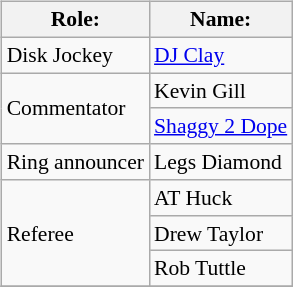<table class="wikitable" border="1" style="font-size:90%; margin:0.5em 0 0.5em 1em; float:right; clear:right;">
<tr>
<th>Role:</th>
<th>Name:</th>
</tr>
<tr>
<td rowspan=1>Disk Jockey</td>
<td><a href='#'>DJ Clay</a></td>
</tr>
<tr>
<td rowspan=2>Commentator</td>
<td>Kevin Gill</td>
</tr>
<tr>
<td><a href='#'>Shaggy 2 Dope</a></td>
</tr>
<tr>
<td rowspan=1>Ring announcer</td>
<td>Legs Diamond</td>
</tr>
<tr>
<td rowspan=3>Referee</td>
<td>AT Huck</td>
</tr>
<tr>
<td>Drew Taylor</td>
</tr>
<tr>
<td>Rob Tuttle</td>
</tr>
<tr>
</tr>
</table>
